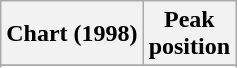<table class="wikitable sortable">
<tr>
<th align="left">Chart (1998)</th>
<th align="center">Peak<br>position</th>
</tr>
<tr>
</tr>
<tr>
</tr>
</table>
